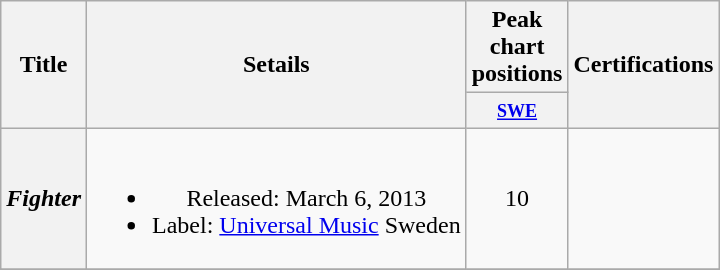<table class="wikitable plainrowheaders" style="text-align:center;">
<tr>
<th scope="col" rowspan="2">Title</th>
<th scope="col" rowspan="2">Setails</th>
<th scope="col" colspan="1">Peak chart positions</th>
<th scope="col" rowspan="2">Certifications</th>
</tr>
<tr>
<th scope="col" style="width:3em;font-size:90%;"><small><a href='#'>SWE</a></small><br></th>
</tr>
<tr>
<th scope="row"><em>Fighter</em></th>
<td><br><ul><li>Released: March 6, 2013</li><li>Label: <a href='#'>Universal Music</a> Sweden</li></ul></td>
<td style="text-align:center;">10</td>
<td align="left"></td>
</tr>
<tr>
</tr>
</table>
